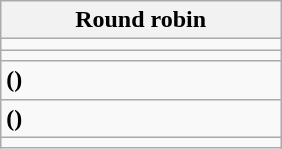<table class="wikitable" width=187.5>
<tr>
<th width=100%>Round robin</th>
</tr>
<tr>
<td></td>
</tr>
<tr>
<td></td>
</tr>
<tr>
<td> <strong>()</strong></td>
</tr>
<tr>
<td> <strong>()</strong></td>
</tr>
<tr>
<td></td>
</tr>
</table>
